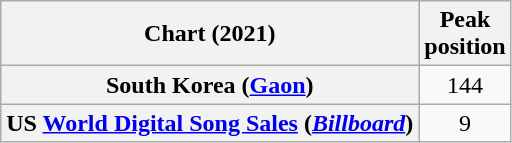<table class="wikitable sortable plainrowheaders" style="text-align:center">
<tr>
<th scope="col">Chart (2021)</th>
<th scope="col">Peak<br>position</th>
</tr>
<tr>
<th scope="row">South Korea (<a href='#'>Gaon</a>)</th>
<td>144</td>
</tr>
<tr>
<th scope="row">US <a href='#'>World Digital Song Sales</a> (<em><a href='#'>Billboard</a></em>)</th>
<td>9</td>
</tr>
</table>
